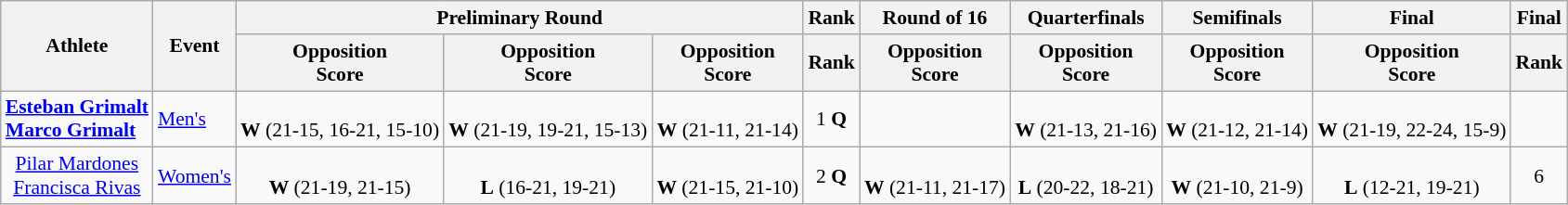<table class="wikitable" border="1" style="font-size:90%">
<tr>
<th rowspan=2>Athlete</th>
<th rowspan=2>Event</th>
<th colspan=3>Preliminary Round</th>
<th>Rank</th>
<th>Round of 16</th>
<th>Quarterfinals</th>
<th>Semifinals</th>
<th>Final</th>
<th>Final</th>
</tr>
<tr>
<th>Opposition<br>Score</th>
<th>Opposition<br>Score</th>
<th>Opposition<br>Score</th>
<th>Rank</th>
<th>Opposition<br>Score</th>
<th>Opposition<br>Score</th>
<th>Opposition<br>Score</th>
<th>Opposition<br>Score</th>
<th>Rank</th>
</tr>
<tr align=center>
<td align=left><strong><a href='#'>Esteban Grimalt</a> <br> <a href='#'>Marco Grimalt</a></strong></td>
<td align=left><a href='#'>Men's</a></td>
<td align=center> <br><strong>W</strong> (21-15, 16-21, 15-10)</td>
<td align=center> <br><strong>W</strong> (21-19, 19-21, 15-13)</td>
<td align=center> <br><strong>W</strong> (21-11, 21-14)</td>
<td>1 <strong>Q</strong></td>
<td></td>
<td align=center> <br><strong>W</strong> (21-13, 21-16)</td>
<td align=center> <br><strong>W</strong> (21-12, 21-14)</td>
<td align=center> <br><strong>W</strong> (21-19, 22-24, 15-9)</td>
<td align=center></td>
</tr>
<tr align=center>
<td><a href='#'>Pilar Mardones</a> <br> <a href='#'>Francisca Rivas</a></td>
<td><a href='#'>Women's</a></td>
<td align=center> <br><strong>W</strong> (21-19, 21-15)</td>
<td align=center> <br><strong>L</strong> (16-21, 19-21)</td>
<td align=center> <br><strong>W</strong> (21-15, 21-10)</td>
<td>2 <strong>Q</strong></td>
<td align=center> <br><strong>W</strong> (21-11, 21-17)</td>
<td align=center> <br><strong>L</strong> (20-22, 18-21)</td>
<td align=center> <br><strong>W</strong> (21-10, 21-9)</td>
<td align=center> <br><strong>L</strong> (12-21, 19-21)</td>
<td align=center>6</td>
</tr>
</table>
